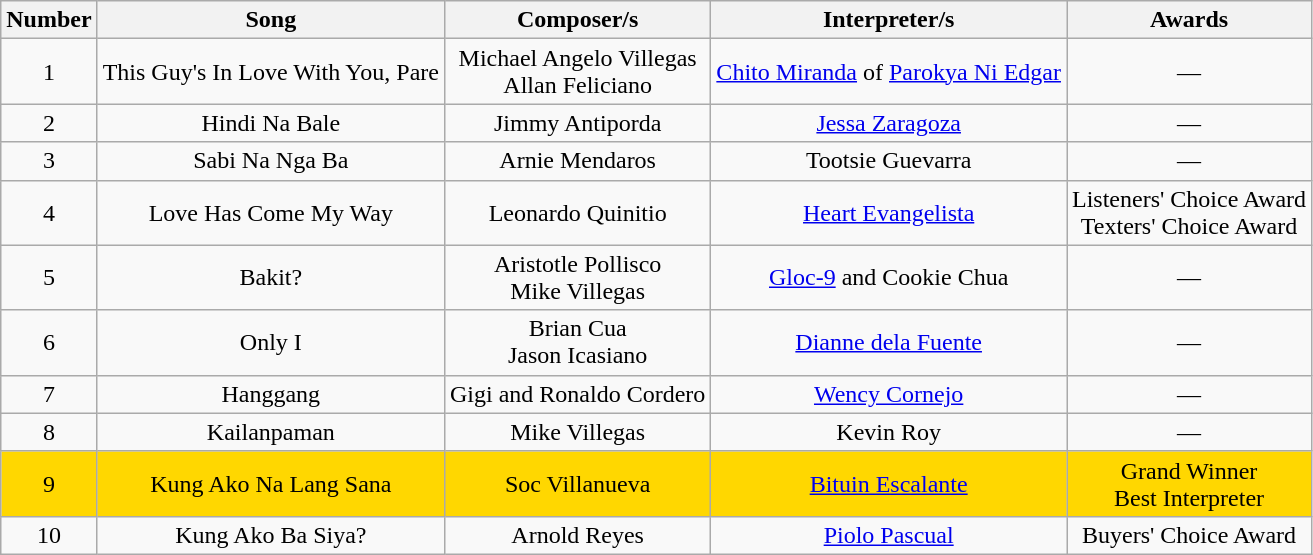<table class="wikitable">
<tr>
<th>Number</th>
<th>Song</th>
<th>Composer/s</th>
<th>Interpreter/s</th>
<th>Awards</th>
</tr>
<tr>
<td style="text-align: center;">1</td>
<td style="text-align: center;">This Guy's In Love With You, Pare</td>
<td style="text-align: center;">Michael Angelo Villegas<br>Allan Feliciano</td>
<td style="text-align: center;"><a href='#'>Chito Miranda</a> of <a href='#'>Parokya Ni Edgar</a><br></td>
<td style="text-align: center;">—</td>
</tr>
<tr>
<td style="text-align: center;">2</td>
<td style="text-align: center;">Hindi Na Bale</td>
<td style="text-align: center;">Jimmy Antiporda</td>
<td style="text-align: center;"><a href='#'>Jessa Zaragoza</a><br></td>
<td style="text-align: center;">—</td>
</tr>
<tr>
<td style="text-align: center;">3</td>
<td style="text-align: center;">Sabi Na Nga Ba</td>
<td style="text-align: center;">Arnie Mendaros</td>
<td style="text-align: center;">Tootsie Guevarra<br></td>
<td style="text-align: center;">—</td>
</tr>
<tr>
<td style="text-align: center;">4</td>
<td style="text-align: center;">Love Has Come My Way</td>
<td style="text-align: center;">Leonardo Quinitio</td>
<td style="text-align: center;"><a href='#'>Heart Evangelista</a><br></td>
<td style="text-align: center;">Listeners' Choice Award <br> Texters' Choice Award</td>
</tr>
<tr>
<td style="text-align: center;">5</td>
<td style="text-align: center;">Bakit?</td>
<td style="text-align: center;">Aristotle Pollisco<br>Mike Villegas</td>
<td style="text-align: center;"><a href='#'>Gloc-9</a> and Cookie Chua</td>
<td style="text-align: center;">—</td>
</tr>
<tr>
<td style="text-align: center;">6</td>
<td style="text-align: center;">Only I</td>
<td style="text-align: center;">Brian Cua<br>Jason Icasiano</td>
<td style="text-align: center;"><a href='#'>Dianne dela Fuente</a></td>
<td style="text-align: center;">—</td>
</tr>
<tr>
<td style="text-align: center;">7</td>
<td style="text-align: center;">Hanggang</td>
<td style="text-align: center;">Gigi and Ronaldo Cordero</td>
<td style="text-align: center;"><a href='#'>Wency Cornejo</a></td>
<td style="text-align: center;">—</td>
</tr>
<tr>
<td style="text-align: center;">8</td>
<td style="text-align: center;">Kailanpaman</td>
<td style="text-align: center;">Mike Villegas</td>
<td style="text-align: center;">Kevin Roy<br></td>
<td style="text-align: center;">—</td>
</tr>
<tr bgcolor="gold">
<td style="text-align: center;">9</td>
<td style="text-align: center;">Kung Ako Na Lang Sana</td>
<td style="text-align: center;">Soc Villanueva</td>
<td style="text-align: center;"><a href='#'>Bituin Escalante</a></td>
<td style="text-align: center;">Grand Winner<br>Best Interpreter</td>
</tr>
<tr>
<td style="text-align: center;">10</td>
<td style="text-align: center;">Kung Ako Ba Siya?</td>
<td style="text-align: center;">Arnold Reyes</td>
<td style="text-align: center;"><a href='#'>Piolo Pascual</a><br></td>
<td style="text-align: center;">Buyers' Choice Award</td>
</tr>
</table>
